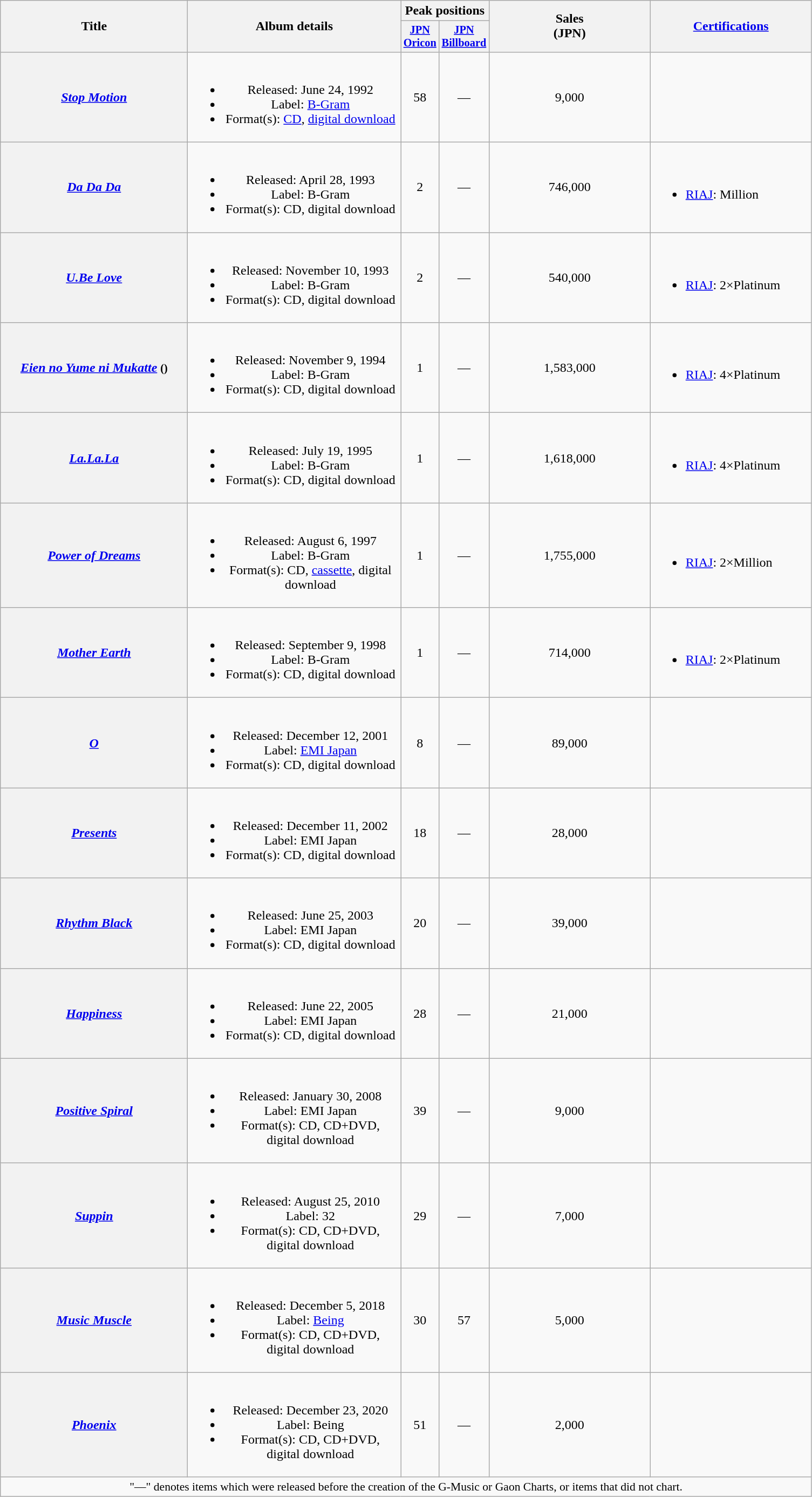<table class="wikitable plainrowheaders" style="text-align:center;">
<tr>
<th style="width:14em;" rowspan="2">Title</th>
<th style="width:16em;" rowspan="2">Album details</th>
<th colspan="2">Peak positions</th>
<th style="width:12em;" rowspan="2">Sales<br>(JPN)</th>
<th style="width:12em;" rowspan="2"><a href='#'>Certifications</a></th>
</tr>
<tr>
<th style="width:3em;font-size:85%"><a href='#'>JPN<br>Oricon</a><br></th>
<th style="width:3em;font-size:85%"><a href='#'>JPN<br>Billboard</a><br></th>
</tr>
<tr>
<th scope="row"><em><a href='#'>Stop Motion</a></em></th>
<td><br><ul><li>Released: June 24, 1992</li><li>Label: <a href='#'>B-Gram</a></li><li>Format(s): <a href='#'>CD</a>, <a href='#'>digital download</a></li></ul></td>
<td>58</td>
<td>—</td>
<td>9,000</td>
<td style="text-align:left;"></td>
</tr>
<tr>
<th scope="row"><em><a href='#'>Da Da Da</a></em></th>
<td><br><ul><li>Released: April 28, 1993</li><li>Label: B-Gram</li><li>Format(s): CD, digital download</li></ul></td>
<td>2</td>
<td>—</td>
<td>746,000</td>
<td style="text-align:left;"><br><ul><li><a href='#'>RIAJ</a>: Million</li></ul></td>
</tr>
<tr>
<th scope="row"><em><a href='#'>U.Be Love</a></em></th>
<td><br><ul><li>Released: November 10, 1993</li><li>Label: B-Gram</li><li>Format(s): CD, digital download</li></ul></td>
<td>2</td>
<td>—</td>
<td>540,000</td>
<td style="text-align:left;"><br><ul><li><a href='#'>RIAJ</a>: 2×Platinum</li></ul></td>
</tr>
<tr>
<th scope="row"><em><a href='#'>Eien no Yume ni Mukatte</a></em> <small>()</small></th>
<td><br><ul><li>Released: November 9, 1994</li><li>Label: B-Gram</li><li>Format(s): CD, digital download</li></ul></td>
<td>1</td>
<td>—</td>
<td>1,583,000</td>
<td style="text-align:left;"><br><ul><li><a href='#'>RIAJ</a>: 4×Platinum</li></ul></td>
</tr>
<tr>
<th scope="row"><em><a href='#'>La.La.La</a></em></th>
<td><br><ul><li>Released: July 19, 1995</li><li>Label: B-Gram</li><li>Format(s): CD, digital download</li></ul></td>
<td>1</td>
<td>—</td>
<td>1,618,000</td>
<td style="text-align:left;"><br><ul><li><a href='#'>RIAJ</a>: 4×Platinum</li></ul></td>
</tr>
<tr>
<th scope="row"><em><a href='#'>Power of Dreams</a></em></th>
<td><br><ul><li>Released: August 6, 1997</li><li>Label: B-Gram</li><li>Format(s): CD, <a href='#'>cassette</a>, digital download</li></ul></td>
<td>1</td>
<td>—</td>
<td>1,755,000</td>
<td style="text-align:left;"><br><ul><li><a href='#'>RIAJ</a>: 2×Million</li></ul></td>
</tr>
<tr>
<th scope="row"><em><a href='#'>Mother Earth</a></em></th>
<td><br><ul><li>Released: September 9, 1998</li><li>Label: B-Gram</li><li>Format(s): CD, digital download</li></ul></td>
<td>1</td>
<td>—</td>
<td>714,000</td>
<td style="text-align:left;"><br><ul><li><a href='#'>RIAJ</a>: 2×Platinum</li></ul></td>
</tr>
<tr>
<th scope="row"><em><a href='#'>O</a></em></th>
<td><br><ul><li>Released: December 12, 2001</li><li>Label: <a href='#'>EMI Japan</a></li><li>Format(s): CD, digital download</li></ul></td>
<td>8</td>
<td>—</td>
<td>89,000</td>
<td style="text-align:left;"></td>
</tr>
<tr>
<th scope="row"><em><a href='#'>Presents</a></em></th>
<td><br><ul><li>Released: December 11, 2002</li><li>Label: EMI Japan</li><li>Format(s): CD, digital download</li></ul></td>
<td>18</td>
<td>—</td>
<td>28,000</td>
<td style="text-align:left;"></td>
</tr>
<tr>
<th scope="row"><em><a href='#'>Rhythm Black</a></em></th>
<td><br><ul><li>Released: June 25, 2003</li><li>Label: EMI Japan</li><li>Format(s): CD, digital download</li></ul></td>
<td>20</td>
<td>—</td>
<td>39,000</td>
<td style="text-align:left;"></td>
</tr>
<tr>
<th scope="row"><em><a href='#'>Happiness</a></em></th>
<td><br><ul><li>Released: June 22, 2005</li><li>Label: EMI Japan</li><li>Format(s): CD, digital download</li></ul></td>
<td>28</td>
<td>—</td>
<td>21,000</td>
<td style="text-align:left;"></td>
</tr>
<tr>
<th scope="row"><em><a href='#'>Positive Spiral</a></em></th>
<td><br><ul><li>Released: January 30, 2008</li><li>Label: EMI Japan</li><li>Format(s): CD, CD+DVD, digital download</li></ul></td>
<td>39</td>
<td>—</td>
<td>9,000</td>
<td style="text-align:left;"></td>
</tr>
<tr>
<th scope="row"><em><a href='#'>Suppin</a></em></th>
<td><br><ul><li>Released: August 25, 2010</li><li>Label: 32</li><li>Format(s): CD, CD+DVD, digital download</li></ul></td>
<td>29</td>
<td>—</td>
<td>7,000</td>
<td style="text-align:left;"></td>
</tr>
<tr>
<th scope="row"><em><a href='#'>Music Muscle</a></em></th>
<td><br><ul><li>Released: December 5, 2018</li><li>Label: <a href='#'>Being</a></li><li>Format(s): CD, CD+DVD, digital download</li></ul></td>
<td>30</td>
<td>57</td>
<td>5,000</td>
<td style="text-align:left;"></td>
</tr>
<tr>
<th scope="row"><em><a href='#'>Phoenix</a></em></th>
<td><br><ul><li>Released: December 23, 2020</li><li>Label: Being</li><li>Format(s): CD, CD+DVD, digital download</li></ul></td>
<td>51</td>
<td>—</td>
<td>2,000</td>
<td style="text-align:left;"></td>
</tr>
<tr>
<td colspan="9"  style="text-align:center; font-size:90%;">"—" denotes items which were released before the creation of the G-Music or Gaon Charts, or items that did not chart.</td>
</tr>
</table>
